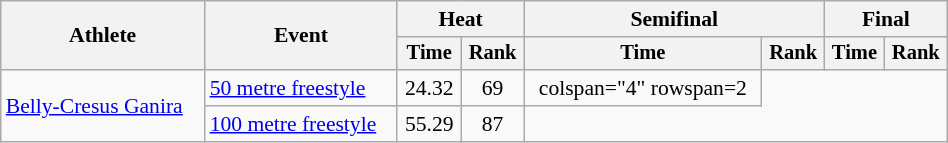<table class="wikitable" style="text-align:center; font-size:90%; width:50%;">
<tr>
<th rowspan="2">Athlete</th>
<th rowspan="2">Event</th>
<th colspan="2">Heat</th>
<th colspan="2">Semifinal</th>
<th colspan="2">Final</th>
</tr>
<tr style="font-size:95%">
<th>Time</th>
<th>Rank</th>
<th>Time</th>
<th>Rank</th>
<th>Time</th>
<th>Rank</th>
</tr>
<tr>
<td align=left rowspan=2><a href='#'>Belly-Cresus Ganira</a></td>
<td align=left><a href='#'>50 metre freestyle</a></td>
<td>24.32</td>
<td>69</td>
<td>colspan="4" rowspan=2</td>
</tr>
<tr>
<td align=left><a href='#'>100 metre freestyle</a></td>
<td>55.29</td>
<td>87</td>
</tr>
</table>
